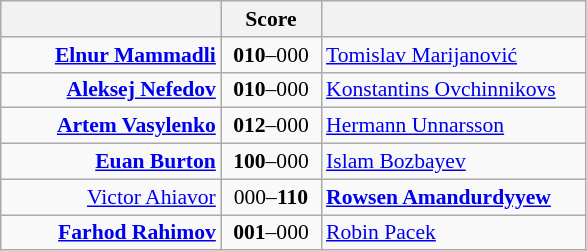<table class="wikitable" style="text-align: center; font-size:90% ">
<tr>
<th align="right" width="140"></th>
<th width="60">Score</th>
<th align="left" width="170"></th>
</tr>
<tr>
<td align=right><strong><a href='#'>Elnur Mammadli</a></strong> </td>
<td align=center><strong>010</strong>–000</td>
<td align=left> <a href='#'>Tomislav Marijanović</a></td>
</tr>
<tr>
<td align=right><strong><a href='#'>Aleksej Nefedov</a></strong> </td>
<td align=center><strong>010</strong>–000</td>
<td align=left> <a href='#'>Konstantins Ovchinnikovs</a></td>
</tr>
<tr>
<td align=right><strong><a href='#'>Artem Vasylenko</a></strong> </td>
<td align=center><strong>012</strong>–000</td>
<td align=left> <a href='#'>Hermann Unnarsson</a></td>
</tr>
<tr>
<td align=right><strong><a href='#'>Euan Burton</a></strong> </td>
<td align=center><strong>100</strong>–000</td>
<td align=left> <a href='#'>Islam Bozbayev</a></td>
</tr>
<tr>
<td align=right><a href='#'>Victor Ahiavor</a> </td>
<td align=center>000–<strong>110</strong></td>
<td align=left> <strong><a href='#'>Rowsen Amandurdyyew</a></strong></td>
</tr>
<tr>
<td align=right><strong><a href='#'>Farhod Rahimov</a></strong> </td>
<td align=center><strong>001</strong>–000</td>
<td align=left> <a href='#'>Robin Pacek</a></td>
</tr>
</table>
